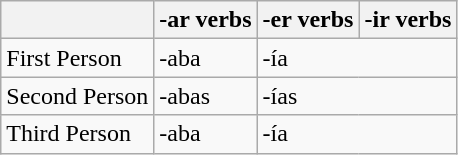<table class="wikitable">
<tr>
<th></th>
<th>-ar verbs</th>
<th>-er verbs</th>
<th>-ir verbs</th>
</tr>
<tr>
<td>First Person</td>
<td>-aba</td>
<td colspan="2">-ía</td>
</tr>
<tr>
<td>Second Person</td>
<td>-abas</td>
<td colspan="2">-ías</td>
</tr>
<tr>
<td>Third Person</td>
<td>-aba</td>
<td colspan="2">-ía</td>
</tr>
</table>
